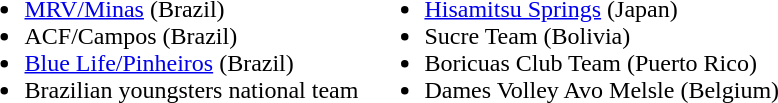<table>
<tr>
<td><br><ul><li><a href='#'>MRV/Minas</a> (Brazil)</li><li>ACF/Campos (Brazil)</li><li><a href='#'>Blue Life/Pinheiros</a> (Brazil)</li><li>Brazilian youngsters national team</li></ul></td>
<td><br><ul><li><a href='#'>Hisamitsu Springs</a> (Japan)</li><li>Sucre Team (Bolivia)</li><li>Boricuas Club Team (Puerto Rico)</li><li>Dames Volley Avo Melsle (Belgium)</li></ul></td>
</tr>
</table>
